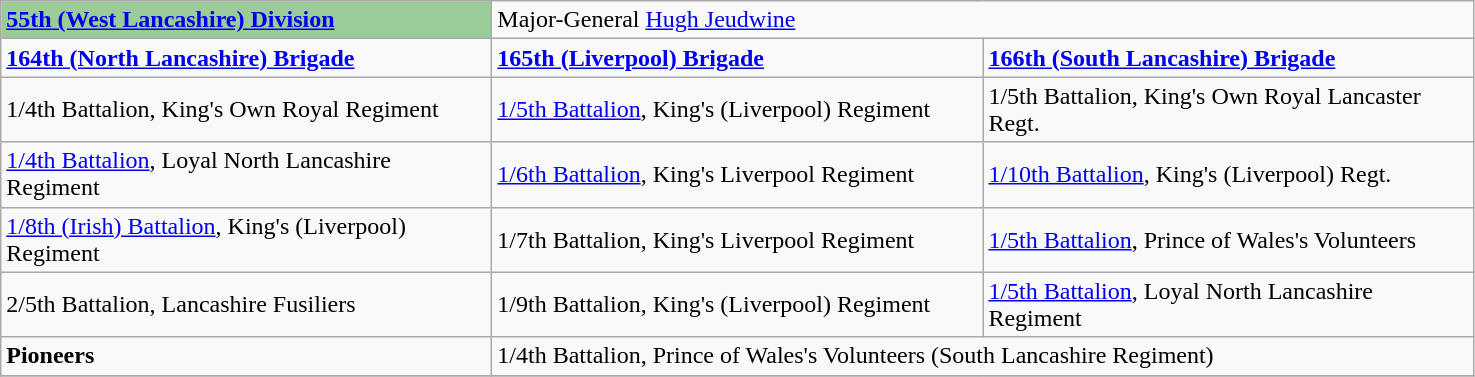<table class="wikitable">
<tr>
<td style="background:#99CC99"><strong><a href='#'>55th (West Lancashire) Division</a>  </strong></td>
<td colspan="2">Major-General <a href='#'>Hugh Jeudwine</a></td>
</tr>
<tr>
<td width="320pt"><strong><a href='#'>164th (North Lancashire) Brigade</a></strong></td>
<td width="320pt"><strong><a href='#'>165th (Liverpool) Brigade</a></strong></td>
<td width="320pt"><strong><a href='#'>166th (South Lancashire) Brigade</a></strong></td>
</tr>
<tr>
<td>1/4th Battalion, King's Own Royal Regiment</td>
<td><a href='#'>1/5th Battalion</a>, King's (Liverpool) Regiment</td>
<td>1/5th Battalion, King's Own Royal Lancaster Regt.</td>
</tr>
<tr>
<td><a href='#'>1/4th Battalion</a>, Loyal North Lancashire Regiment</td>
<td><a href='#'>1/6th Battalion</a>, King's Liverpool Regiment</td>
<td><a href='#'>1/10th Battalion</a>, King's (Liverpool) Regt.</td>
</tr>
<tr>
<td><a href='#'>1/8th (Irish) Battalion</a>, King's (Liverpool) Regiment</td>
<td>1/7th Battalion, King's Liverpool Regiment</td>
<td><a href='#'>1/5th Battalion</a>, Prince of Wales's Volunteers</td>
</tr>
<tr>
<td>2/5th Battalion, Lancashire Fusiliers</td>
<td>1/9th Battalion, King's (Liverpool) Regiment</td>
<td><a href='#'>1/5th Battalion</a>, Loyal North Lancashire Regiment</td>
</tr>
<tr>
<td><strong>Pioneers</strong></td>
<td colspan="2">1/4th Battalion, Prince of Wales's Volunteers (South Lancashire Regiment)</td>
</tr>
<tr>
</tr>
</table>
